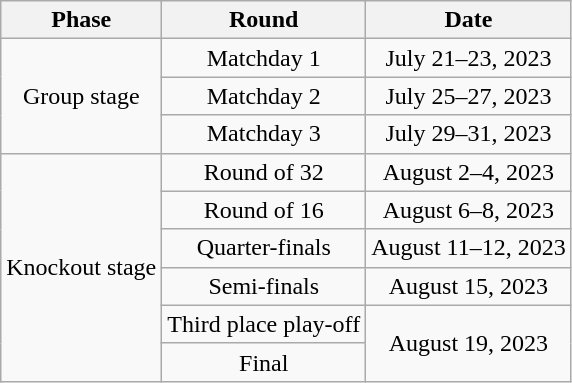<table class="wikitable" style="text-align:center">
<tr>
<th>Phase</th>
<th>Round</th>
<th>Date</th>
</tr>
<tr>
<td rowspan="3">Group stage</td>
<td>Matchday 1</td>
<td>July 21–23, 2023</td>
</tr>
<tr>
<td>Matchday 2</td>
<td>July 25–27, 2023</td>
</tr>
<tr>
<td>Matchday 3</td>
<td>July 29–31, 2023</td>
</tr>
<tr>
<td rowspan="6">Knockout stage</td>
<td>Round of 32</td>
<td>August 2–4, 2023</td>
</tr>
<tr>
<td>Round of 16</td>
<td>August 6–8, 2023</td>
</tr>
<tr>
<td>Quarter-finals</td>
<td>August 11–12, 2023</td>
</tr>
<tr>
<td>Semi-finals</td>
<td>August 15, 2023</td>
</tr>
<tr>
<td>Third place play-off</td>
<td rowspan="2">August 19, 2023</td>
</tr>
<tr>
<td>Final</td>
</tr>
</table>
